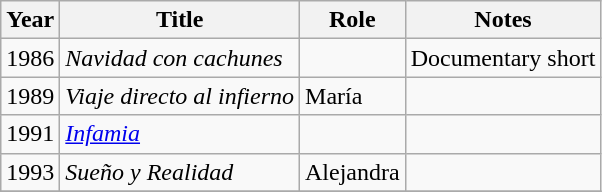<table class="wikitable sortable plainrowheaders">
<tr>
<th scope="col">Year</th>
<th scope="col">Title</th>
<th scope="col">Role</th>
<th scope="col" class="unsortable">Notes</th>
</tr>
<tr>
<td>1986</td>
<td><em>Navidad con cachunes</em></td>
<td></td>
<td>Documentary short</td>
</tr>
<tr>
<td>1989</td>
<td><em>Viaje directo al infierno</em></td>
<td>María</td>
<td></td>
</tr>
<tr>
<td>1991</td>
<td><em><a href='#'>Infamia</a></em></td>
<td></td>
<td></td>
</tr>
<tr>
<td>1993</td>
<td><em>Sueño y Realidad</em></td>
<td>Alejandra</td>
<td></td>
</tr>
<tr>
</tr>
</table>
